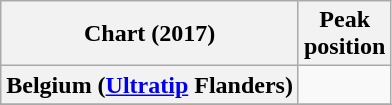<table class="wikitable sortable plainrowheaders">
<tr>
<th>Chart (2017)</th>
<th>Peak<br>position</th>
</tr>
<tr>
<th scope="row">Belgium (<a href='#'>Ultratip</a> Flanders)</th>
<td></td>
</tr>
<tr>
</tr>
</table>
